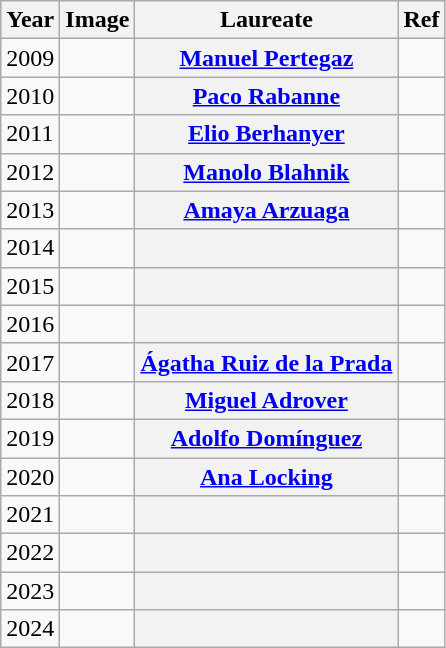<table class="wikitable plainrowheaders sortable">
<tr>
<th scope=col>Year</th>
<th scope=col class=unsortable>Image</th>
<th scope=col>Laureate</th>
<th scope=col class=unsortable>Ref</th>
</tr>
<tr>
<td>2009</td>
<td></td>
<th scope=row data-sort-value="Pertegaz, Manuel"><a href='#'>Manuel Pertegaz</a></th>
<td></td>
</tr>
<tr>
<td>2010</td>
<td></td>
<th scope=row data-sort-value="Rabanne, Paco"><a href='#'>Paco Rabanne</a></th>
<td></td>
</tr>
<tr>
<td>2011</td>
<td></td>
<th scope=row data-sort-value="Berhanyer, Elio"><a href='#'>Elio Berhanyer</a></th>
<td></td>
</tr>
<tr>
<td>2012</td>
<td></td>
<th scope=row data-sort-value="Blahnik, Manolo"><a href='#'>Manolo Blahnik</a></th>
<td></td>
</tr>
<tr>
<td>2013</td>
<td></td>
<th scope=row data-sort-value="Arzuaga, Amaya"><a href='#'>Amaya Arzuaga</a></th>
<td></td>
</tr>
<tr>
<td>2014</td>
<td></td>
<th scope=row data-sort-value="Font, Josep"></th>
<td></td>
</tr>
<tr>
<td>2015</td>
<td></td>
<th scope=row data-sort-value="Sybilla"></th>
<td></td>
</tr>
<tr>
<td>2016</td>
<td></td>
<th scope=row data-sort-value="Delfín, David"></th>
<td></td>
</tr>
<tr>
<td>2017</td>
<td></td>
<th scope=row data-sort-value="Ruiz de la Prada, Ágatha"><a href='#'>Ágatha Ruiz de la Prada</a></th>
<td></td>
</tr>
<tr>
<td>2018</td>
<td></td>
<th scope=row data-sort-value="Adrover, Miguel"><a href='#'>Miguel Adrover</a></th>
<td></td>
</tr>
<tr>
<td>2019</td>
<td></td>
<th scope=row data-sort-value="Domínguez, Adolfo"><a href='#'>Adolfo Domínguez</a></th>
<td></td>
</tr>
<tr>
<td>2020</td>
<td></td>
<th scope=row data-sort-value="Locking, Ana"><a href='#'>Ana Locking</a></th>
<td></td>
</tr>
<tr>
<td>2021</td>
<td></td>
<th scope=row data-sort-value="Alvarado, Antonio"></th>
<td></td>
</tr>
<tr>
<td>2022</td>
<td></td>
<th scope=row data-sort-value="Schlesser, Ángel"></th>
<td></td>
</tr>
<tr>
<td>2023</td>
<td></td>
<th scope=row data-sort-value="Helbig, Teresa"></th>
<td></td>
</tr>
<tr>
<td>2024</td>
<td></td>
<th scope=row data-sort-value="Palomo Spain"></th>
<td></td>
</tr>
</table>
